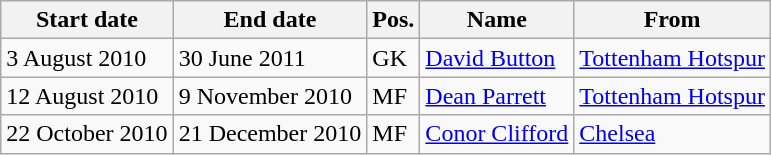<table class="wikitable">
<tr>
<th>Start date</th>
<th>End date</th>
<th>Pos.</th>
<th>Name</th>
<th>From</th>
</tr>
<tr>
<td>3 August 2010</td>
<td>30 June 2011</td>
<td>GK</td>
<td> <a href='#'>David Button</a></td>
<td> <a href='#'>Tottenham Hotspur</a></td>
</tr>
<tr>
<td>12 August 2010</td>
<td>9 November 2010</td>
<td>MF</td>
<td> <a href='#'>Dean Parrett</a></td>
<td> <a href='#'>Tottenham Hotspur</a></td>
</tr>
<tr>
<td>22 October 2010</td>
<td>21 December 2010</td>
<td>MF</td>
<td> <a href='#'>Conor Clifford</a></td>
<td> <a href='#'>Chelsea</a></td>
</tr>
</table>
